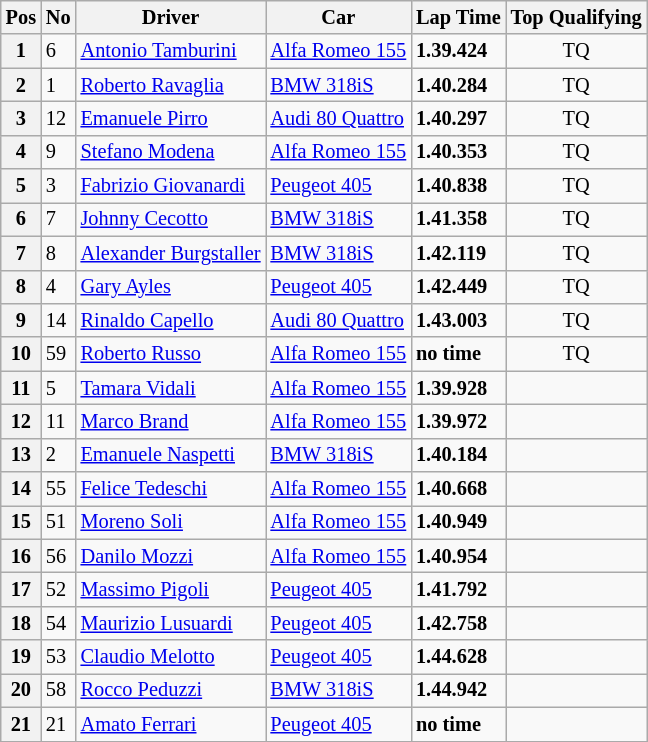<table class="wikitable" style="font-size: 85%;">
<tr>
<th>Pos</th>
<th>No</th>
<th>Driver</th>
<th>Car</th>
<th>Lap Time</th>
<th>Top Qualifying</th>
</tr>
<tr>
<th>1</th>
<td>6</td>
<td> <a href='#'>Antonio Tamburini</a></td>
<td><a href='#'>Alfa Romeo 155</a></td>
<td><strong>1.39.424</strong></td>
<td align=center>TQ</td>
</tr>
<tr>
<th>2</th>
<td>1</td>
<td> <a href='#'>Roberto Ravaglia</a></td>
<td><a href='#'>BMW 318iS</a></td>
<td><strong>1.40.284</strong></td>
<td align=center>TQ</td>
</tr>
<tr>
<th>3</th>
<td>12</td>
<td> <a href='#'>Emanuele Pirro</a></td>
<td><a href='#'>Audi 80 Quattro</a></td>
<td><strong>1.40.297</strong></td>
<td align=center>TQ</td>
</tr>
<tr>
<th>4</th>
<td>9</td>
<td> <a href='#'>Stefano Modena</a></td>
<td><a href='#'>Alfa Romeo 155</a></td>
<td><strong>1.40.353</strong></td>
<td align=center>TQ</td>
</tr>
<tr>
<th>5</th>
<td>3</td>
<td> <a href='#'>Fabrizio Giovanardi</a></td>
<td><a href='#'>Peugeot 405</a></td>
<td><strong>1.40.838</strong></td>
<td align=center>TQ</td>
</tr>
<tr>
<th>6</th>
<td>7</td>
<td> <a href='#'>Johnny Cecotto</a></td>
<td><a href='#'>BMW 318iS</a></td>
<td><strong>1.41.358</strong></td>
<td align=center>TQ</td>
</tr>
<tr>
<th>7</th>
<td>8</td>
<td> <a href='#'> Alexander Burgstaller</a></td>
<td><a href='#'>BMW 318iS</a></td>
<td><strong>1.42.119</strong></td>
<td align=center>TQ</td>
</tr>
<tr>
<th>8</th>
<td>4</td>
<td> <a href='#'>Gary Ayles</a></td>
<td><a href='#'>Peugeot 405</a></td>
<td><strong>1.42.449</strong></td>
<td align=center>TQ</td>
</tr>
<tr>
<th>9</th>
<td>14</td>
<td> <a href='#'>Rinaldo Capello</a></td>
<td><a href='#'>Audi 80 Quattro</a></td>
<td><strong>1.43.003</strong></td>
<td align=center>TQ</td>
</tr>
<tr>
<th>10</th>
<td>59</td>
<td> <a href='#'>Roberto Russo</a></td>
<td><a href='#'>Alfa Romeo 155</a></td>
<td><strong>no time</strong></td>
<td align=center>TQ</td>
</tr>
<tr>
<th>11</th>
<td>5</td>
<td> <a href='#'>Tamara Vidali</a></td>
<td><a href='#'>Alfa Romeo 155</a></td>
<td><strong>1.39.928</strong></td>
<td></td>
</tr>
<tr>
<th>12</th>
<td>11</td>
<td> <a href='#'>Marco Brand</a></td>
<td><a href='#'>Alfa Romeo 155</a></td>
<td><strong>1.39.972</strong></td>
<td></td>
</tr>
<tr>
<th>13</th>
<td>2</td>
<td> <a href='#'>Emanuele Naspetti</a></td>
<td><a href='#'>BMW 318iS</a></td>
<td><strong>1.40.184</strong></td>
<td></td>
</tr>
<tr>
<th>14</th>
<td>55</td>
<td> <a href='#'>Felice Tedeschi</a></td>
<td><a href='#'>Alfa Romeo 155</a></td>
<td><strong>1.40.668</strong></td>
<td></td>
</tr>
<tr>
<th>15</th>
<td>51</td>
<td> <a href='#'>Moreno Soli</a></td>
<td><a href='#'>Alfa Romeo 155</a></td>
<td><strong>1.40.949</strong></td>
<td></td>
</tr>
<tr>
<th>16</th>
<td>56</td>
<td> <a href='#'>Danilo Mozzi</a></td>
<td><a href='#'>Alfa Romeo 155</a></td>
<td><strong>1.40.954</strong></td>
<td></td>
</tr>
<tr>
<th>17</th>
<td>52</td>
<td> <a href='#'>Massimo Pigoli</a></td>
<td><a href='#'>Peugeot 405</a></td>
<td><strong>1.41.792</strong></td>
<td></td>
</tr>
<tr>
<th>18</th>
<td>54</td>
<td> <a href='#'>Maurizio Lusuardi</a></td>
<td><a href='#'>Peugeot 405</a></td>
<td><strong>1.42.758</strong></td>
<td></td>
</tr>
<tr>
<th>19</th>
<td>53</td>
<td> <a href='#'>Claudio Melotto</a></td>
<td><a href='#'>Peugeot 405</a></td>
<td><strong>1.44.628</strong></td>
<td></td>
</tr>
<tr>
<th>20</th>
<td>58</td>
<td> <a href='#'>Rocco Peduzzi</a></td>
<td><a href='#'>BMW 318iS</a></td>
<td><strong>1.44.942</strong></td>
<td></td>
</tr>
<tr>
<th>21</th>
<td>21</td>
<td> <a href='#'>Amato Ferrari</a></td>
<td><a href='#'>Peugeot 405</a></td>
<td><strong>no time</strong></td>
<td></td>
</tr>
<tr>
</tr>
</table>
